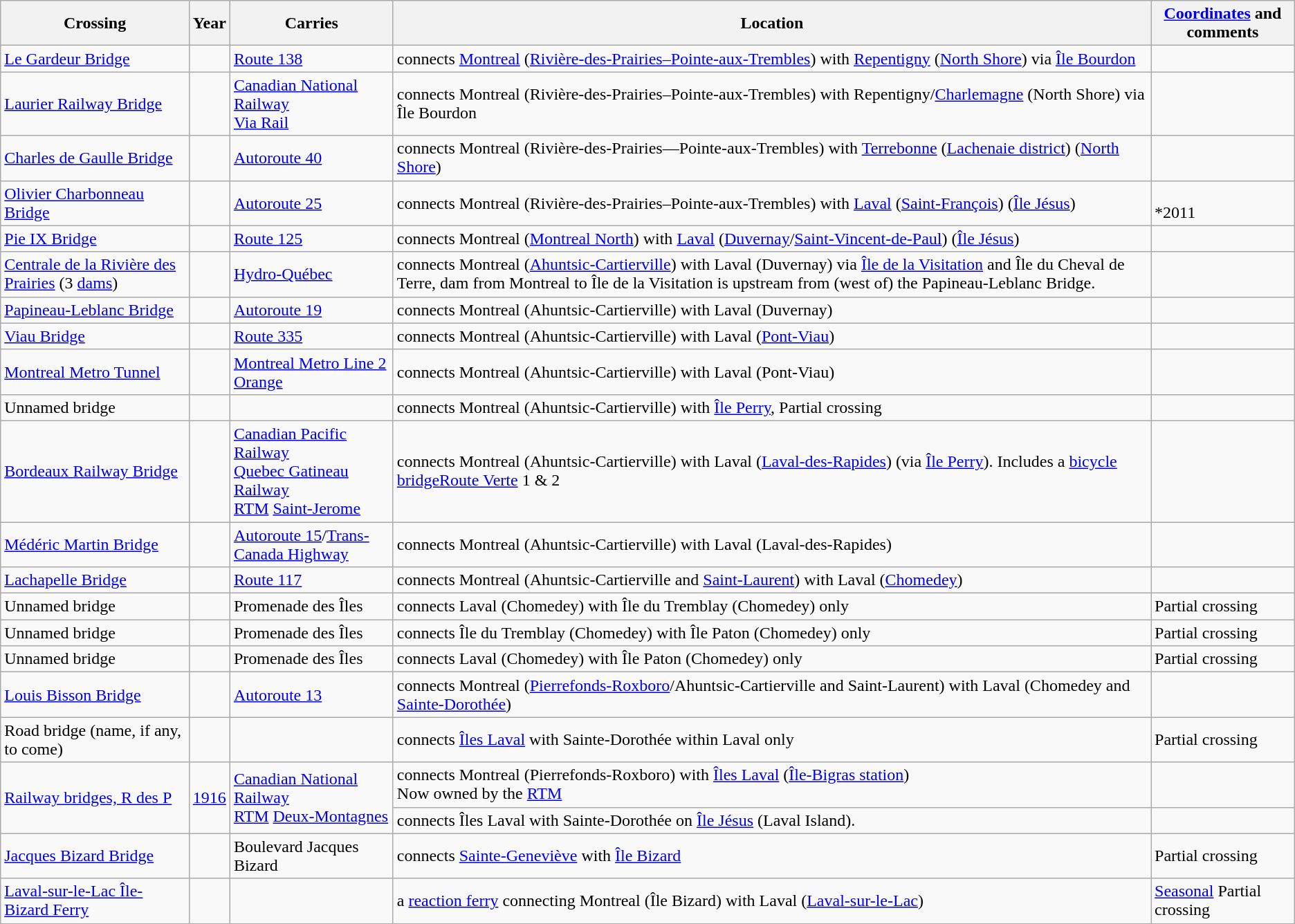<table class=wikitable>
<tr>
<th>Crossing</th>
<th>Year</th>
<th>Carries</th>
<th>Location</th>
<th><a href='#'>Coordinates</a> and comments</th>
</tr>
<tr>
<td><a href='#'>Le Gardeur Bridge</a></td>
<td></td>
<td> <a href='#'>Route 138</a></td>
<td>connects <a href='#'>Montreal</a> (<a href='#'>Rivière-des-Prairies–Pointe-aux-Trembles</a>) with <a href='#'>Repentigny</a> (<a href='#'>North Shore</a>) via <a href='#'>Île Bourdon</a></td>
<td></td>
</tr>
<tr>
<td><a href='#'>Laurier Railway Bridge</a></td>
<td></td>
<td><a href='#'>Canadian National Railway</a> <br><a href='#'>Via Rail</a></td>
<td>connects Montreal (Rivière-des-Prairies–Pointe-aux-Trembles) with Repentigny/<a href='#'>Charlemagne</a> (North Shore) via Île Bourdon</td>
<td sty></td>
</tr>
<tr>
<td><a href='#'>Charles de Gaulle Bridge</a></td>
<td></td>
<td> <a href='#'>Autoroute 40</a></td>
<td>connects Montreal  (Rivière-des-Prairies—Pointe-aux-Trembles) with <a href='#'>Terrebonne</a> (<a href='#'>Lachenaie district</a>) (<a href='#'>North Shore</a>)</td>
<td></td>
</tr>
<tr>
<td><a href='#'>Olivier Charbonneau Bridge</a></td>
<td></td>
<td> <a href='#'>Autoroute 25</a></td>
<td>connects Montreal (Rivière-des-Prairies–Pointe-aux-Trembles) with <a href='#'>Laval</a> (<a href='#'>Saint-François</a>) (<a href='#'>Île Jésus</a>)</td>
<td> <br>*2011 </td>
</tr>
<tr>
<td><a href='#'>Pie IX Bridge</a></td>
<td></td>
<td> <a href='#'>Route 125</a></td>
<td>connects Montreal (<a href='#'>Montreal North</a>) with <a href='#'>Laval</a> (<a href='#'>Duvernay</a>/<a href='#'>Saint-Vincent-de-Paul</a>) (<a href='#'>Île Jésus</a>)</td>
<td></td>
</tr>
<tr>
<td><a href='#'>Centrale de la Rivière des Prairies</a> (3 <a href='#'>dams</a>)</td>
<td></td>
<td><a href='#'>Hydro-Québec</a></td>
<td>connects Montreal (<a href='#'>Ahuntsic-Cartierville</a>) with Laval (Duvernay) via <a href='#'>Île de la Visitation</a> and Île du Cheval de Terre, dam from Montreal to Île de la Visitation is upstream from (west of) the Papineau-Leblanc Bridge.</td>
<td></td>
</tr>
<tr>
<td><a href='#'>Papineau-Leblanc Bridge</a></td>
<td></td>
<td> <a href='#'>Autoroute 19</a></td>
<td>connects Montreal (Ahuntsic-Cartierville) with Laval (Duvernay)</td>
<td></td>
</tr>
<tr>
<td><a href='#'>Viau Bridge</a></td>
<td></td>
<td> <a href='#'>Route 335</a></td>
<td>connects Montreal (Ahuntsic-Cartierville) with Laval (<a href='#'>Pont-Viau</a>)</td>
<td></td>
</tr>
<tr>
<td><a href='#'>Montreal Metro Tunnel</a></td>
<td></td>
<td><a href='#'>Montreal Metro Line 2 Orange</a></td>
<td>connects Montreal (Ahuntsic-Cartierville) with Laval (Pont-Viau)</td>
<td></td>
</tr>
<tr>
<td>Unnamed bridge</td>
<td></td>
<td></td>
<td>connects Montreal (Ahuntsic-Cartierville) with <a href='#'>Île Perry</a>, Partial crossing</td>
<td></td>
</tr>
<tr>
<td><a href='#'>Bordeaux Railway Bridge</a></td>
<td></td>
<td><a href='#'>Canadian Pacific Railway</a> <br><a href='#'>Quebec Gatineau Railway</a><br><a href='#'>RTM</a> <a href='#'>Saint-Jerome</a></td>
<td>connects Montreal (Ahuntsic-Cartierville) with Laval (<a href='#'>Laval-des-Rapides</a>) (via <a href='#'>Île Perry</a>). Includes a <a href='#'>bicycle bridge</a><a href='#'>Route Verte</a> 1 & 2</td>
<td></td>
</tr>
<tr>
<td><a href='#'>Médéric Martin Bridge</a></td>
<td></td>
<td> <a href='#'>Autoroute 15</a>/<a href='#'>Trans-Canada Highway</a></td>
<td>connects Montreal (Ahuntsic-Cartierville) with Laval (Laval-des-Rapides)</td>
<td></td>
</tr>
<tr>
<td><a href='#'>Lachapelle Bridge</a></td>
<td></td>
<td> <a href='#'>Route 117</a></td>
<td>connects Montreal (Ahuntsic-Cartierville and <a href='#'>Saint-Laurent</a>) with Laval (<a href='#'>Chomedey</a>)</td>
<td></td>
</tr>
<tr>
<td>Unnamed bridge</td>
<td></td>
<td>Promenade des Îles</td>
<td>connects Laval (Chomedey) with Île du Tremblay (Chomedey) only</td>
<td>Partial crossing</td>
</tr>
<tr>
<td>Unnamed bridge</td>
<td></td>
<td>Promenade des Îles</td>
<td>connects Île du Tremblay (Chomedey) with Île Paton (Chomedey) only</td>
<td>Partial crossing</td>
</tr>
<tr>
<td>Unnamed bridge</td>
<td></td>
<td>Promenade des Îles</td>
<td>connects Laval (Chomedey) with Île Paton (Chomedey) only</td>
<td>Partial crossing</td>
</tr>
<tr>
<td><a href='#'>Louis Bisson Bridge</a></td>
<td></td>
<td> <a href='#'>Autoroute 13</a></td>
<td>connects Montreal (<a href='#'>Pierrefonds-Roxboro</a>/Ahuntsic-Cartierville and Saint-Laurent) with Laval (Chomedey and <a href='#'>Sainte-Dorothée</a>)</td>
<td></td>
</tr>
<tr>
<td>Road bridge (name, if any, to come)</td>
<td></td>
<td></td>
<td>connects <a href='#'>Îles Laval</a> with Sainte-Dorothée within Laval only</td>
<td>Partial crossing</td>
</tr>
<tr>
<td rowspan = "2"><a href='#'>Railway bridges, R des P</a></td>
<td rowspan = "2"><a href='#'>1916</a></td>
<td rowspan = "2"><a href='#'>Canadian National Railway</a> <br><a href='#'>RTM</a> <a href='#'>Deux-Montagnes</a></td>
<td>connects Montreal (Pierrefonds-Roxboro) with <a href='#'>Îles Laval</a> (<a href='#'>Île-Bigras station</a>)<br>Now owned by the <a href='#'>RTM</a></td>
<td></td>
</tr>
<tr>
<td>connects Îles Laval with Sainte-Dorothée on <a href='#'>Île Jésus</a> (Laval Island).</td>
<td></td>
</tr>
<tr>
<td><a href='#'>Jacques Bizard Bridge</a></td>
<td></td>
<td>Boulevard Jacques Bizard</td>
<td>connects <a href='#'>Sainte-Geneviève</a> with <a href='#'>Île Bizard</a></td>
<td> Partial crossing</td>
</tr>
<tr>
<td><a href='#'>Laval-sur-le-Lac Île-Bizard Ferry</a></td>
<td></td>
<td></td>
<td>a <a href='#'>reaction ferry</a> connecting Montreal (Île Bizard) with Laval (<a href='#'>Laval-sur-le-Lac</a>)</td>
<td><a href='#'>Seasonal</a> Partial crossing</td>
</tr>
</table>
